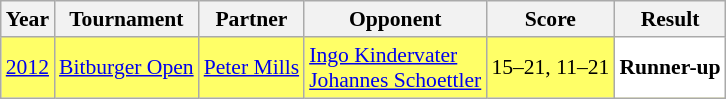<table class="sortable wikitable" style="font-size: 90%;">
<tr>
<th>Year</th>
<th>Tournament</th>
<th>Partner</th>
<th>Opponent</th>
<th>Score</th>
<th>Result</th>
</tr>
<tr style="background:#FFFF67">
<td align="center"><a href='#'>2012</a></td>
<td align="left"><a href='#'>Bitburger Open</a></td>
<td align="left"> <a href='#'>Peter Mills</a></td>
<td align="left"> <a href='#'>Ingo Kindervater</a> <br>  <a href='#'>Johannes Schoettler</a></td>
<td align="left">15–21, 11–21</td>
<td style="text-align:left; background:white"> <strong>Runner-up</strong></td>
</tr>
</table>
